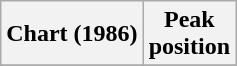<table class="wikitable sortable plainrowheaders" style="text-align:center">
<tr>
<th>Chart (1986)</th>
<th>Peak<br>position</th>
</tr>
<tr>
</tr>
</table>
